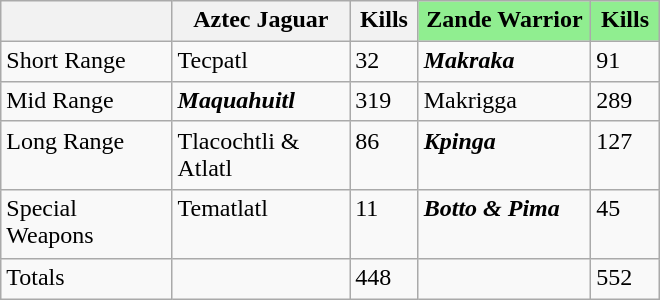<table class="wikitable" style="text-align:left; width:440px; height:200px">
<tr valign="top">
<th style="width:120px;"></th>
<th style="width:120px;">Aztec Jaguar</th>
<th style="width:40px;">Kills</th>
<th style="width:120px; background:lightgreen;">Zande Warrior</th>
<th style="width:40px; background:lightgreen;">Kills</th>
</tr>
<tr valign="top">
<td>Short Range</td>
<td>Tecpatl</td>
<td>32</td>
<td><strong><em>Makraka</em></strong></td>
<td>91</td>
</tr>
<tr valign="top">
<td>Mid Range</td>
<td><strong><em>Maquahuitl</em></strong></td>
<td>319</td>
<td>Makrigga</td>
<td>289</td>
</tr>
<tr valign="top">
<td>Long Range</td>
<td>Tlacochtli & Atlatl</td>
<td>86</td>
<td><strong><em>Kpinga</em></strong></td>
<td>127</td>
</tr>
<tr valign="top">
<td>Special Weapons</td>
<td>Tematlatl</td>
<td>11</td>
<td><strong><em>Botto & Pima</em></strong></td>
<td>45</td>
</tr>
<tr valign="top">
<td>Totals</td>
<td></td>
<td>448</td>
<td></td>
<td>552</td>
</tr>
</table>
